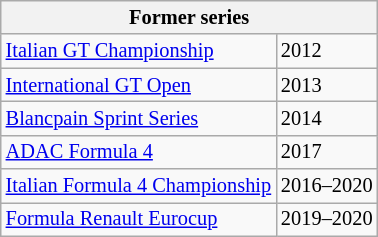<table class="wikitable" border="1" style="font-size:85%;">
<tr>
<th colspan=2>Former series</th>
</tr>
<tr>
<td><a href='#'>Italian GT Championship</a></td>
<td>2012</td>
</tr>
<tr>
<td><a href='#'>International GT Open</a></td>
<td>2013</td>
</tr>
<tr>
<td><a href='#'>Blancpain Sprint Series</a></td>
<td>2014</td>
</tr>
<tr>
<td><a href='#'>ADAC Formula 4</a></td>
<td>2017</td>
</tr>
<tr>
<td><a href='#'>Italian Formula 4 Championship</a></td>
<td>2016–2020</td>
</tr>
<tr>
<td><a href='#'>Formula Renault Eurocup</a></td>
<td>2019–2020</td>
</tr>
</table>
